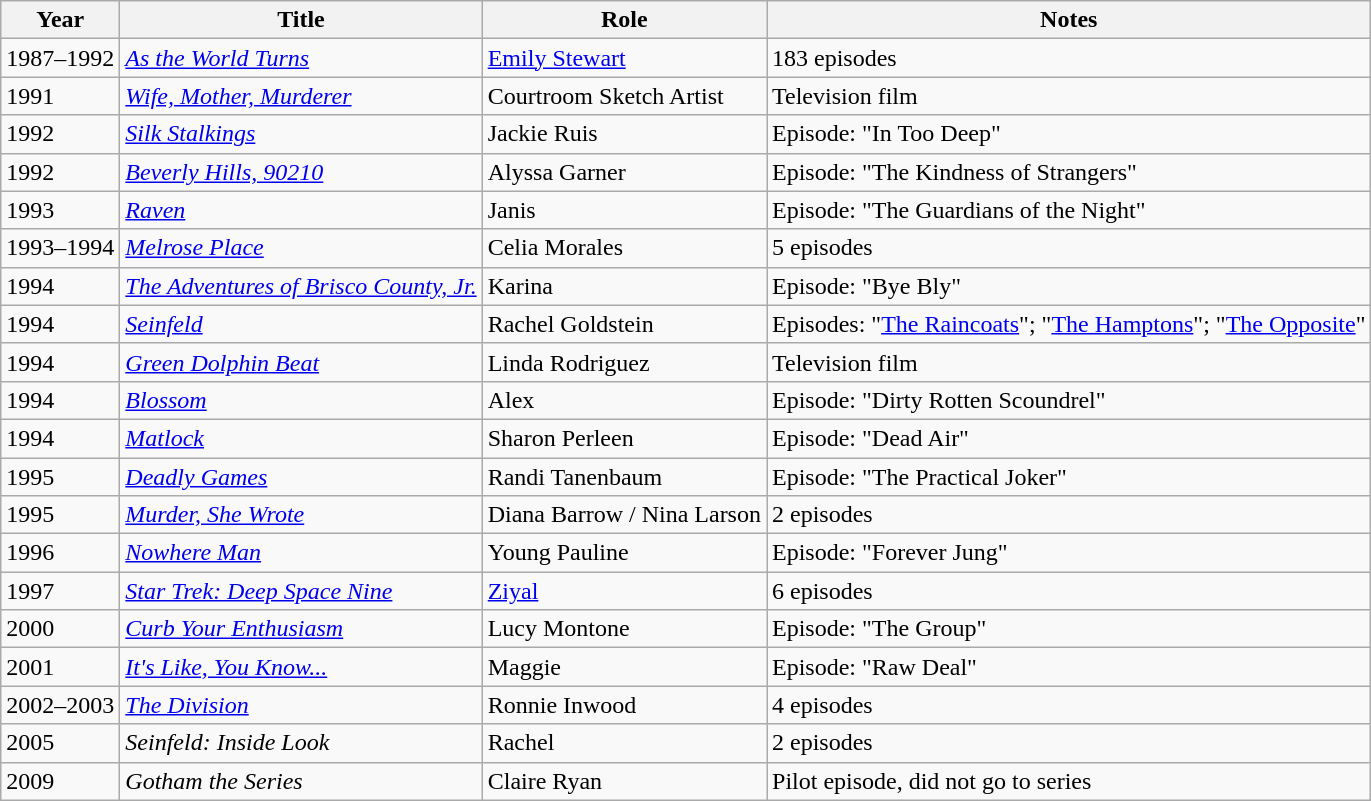<table class="wikitable sortable">
<tr>
<th>Year</th>
<th>Title</th>
<th>Role</th>
<th>Notes</th>
</tr>
<tr>
<td>1987–1992</td>
<td><em><a href='#'>As the World Turns</a></em></td>
<td><a href='#'>Emily Stewart</a></td>
<td>183 episodes</td>
</tr>
<tr>
<td>1991</td>
<td><em><a href='#'>Wife, Mother, Murderer</a></em></td>
<td>Courtroom Sketch Artist</td>
<td>Television film</td>
</tr>
<tr>
<td>1992</td>
<td><em><a href='#'>Silk Stalkings</a></em></td>
<td>Jackie Ruis</td>
<td>Episode: "In Too Deep"</td>
</tr>
<tr>
<td>1992</td>
<td><em><a href='#'>Beverly Hills, 90210</a></em></td>
<td>Alyssa Garner</td>
<td>Episode: "The Kindness of Strangers"</td>
</tr>
<tr>
<td>1993</td>
<td><a href='#'><em>Raven</em></a></td>
<td>Janis</td>
<td>Episode: "The Guardians of the Night"</td>
</tr>
<tr>
<td>1993–1994</td>
<td><em><a href='#'>Melrose Place</a></em></td>
<td>Celia Morales</td>
<td>5 episodes</td>
</tr>
<tr>
<td>1994</td>
<td><em><a href='#'>The Adventures of Brisco County, Jr.</a></em></td>
<td>Karina</td>
<td>Episode: "Bye Bly"</td>
</tr>
<tr>
<td>1994</td>
<td><em><a href='#'>Seinfeld</a></em></td>
<td>Rachel Goldstein</td>
<td>Episodes: "<a href='#'>The Raincoats</a>"; "<a href='#'>The Hamptons</a>"; "<a href='#'>The Opposite</a>"</td>
</tr>
<tr>
<td>1994</td>
<td><em><a href='#'>Green Dolphin Beat</a></em></td>
<td>Linda Rodriguez</td>
<td>Television film</td>
</tr>
<tr>
<td>1994</td>
<td><a href='#'><em>Blossom</em></a></td>
<td>Alex</td>
<td>Episode: "Dirty Rotten Scoundrel"</td>
</tr>
<tr>
<td>1994</td>
<td><a href='#'><em>Matlock</em></a></td>
<td>Sharon Perleen</td>
<td>Episode: "Dead Air"</td>
</tr>
<tr>
<td>1995</td>
<td><em><a href='#'>Deadly Games</a></em></td>
<td>Randi Tanenbaum</td>
<td>Episode: "The Practical Joker"</td>
</tr>
<tr>
<td>1995</td>
<td><em><a href='#'>Murder, She Wrote</a></em></td>
<td>Diana Barrow / Nina Larson</td>
<td>2 episodes</td>
</tr>
<tr>
<td>1996</td>
<td><a href='#'><em>Nowhere Man</em></a></td>
<td>Young Pauline</td>
<td>Episode: "Forever Jung"</td>
</tr>
<tr>
<td>1997</td>
<td><em><a href='#'>Star Trek: Deep Space Nine</a></em></td>
<td><a href='#'>Ziyal</a></td>
<td>6 episodes</td>
</tr>
<tr>
<td>2000</td>
<td><em><a href='#'>Curb Your Enthusiasm</a></em></td>
<td>Lucy Montone</td>
<td>Episode: "The Group"</td>
</tr>
<tr>
<td>2001</td>
<td><em><a href='#'>It's Like, You Know...</a></em></td>
<td>Maggie</td>
<td>Episode: "Raw Deal"</td>
</tr>
<tr>
<td>2002–2003</td>
<td><em><a href='#'>The Division</a></em></td>
<td>Ronnie Inwood</td>
<td>4 episodes</td>
</tr>
<tr>
<td>2005</td>
<td><em>Seinfeld: Inside Look</em></td>
<td>Rachel</td>
<td>2 episodes</td>
</tr>
<tr>
<td>2009</td>
<td><em>Gotham the Series</em></td>
<td>Claire Ryan</td>
<td>Pilot episode, did not go to series</td>
</tr>
</table>
